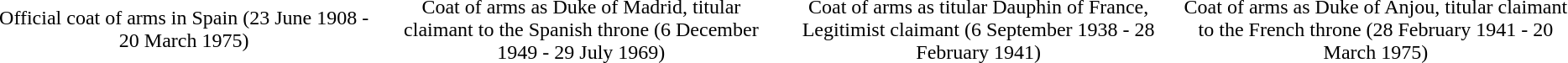<table border="0" align="center" width="100%" style="text-align:center">
<tr>
<th width="25%"></th>
<th width="25%"></th>
<th width="25%"></th>
<th width="25%"></th>
</tr>
<tr>
<td>Official coat of arms in Spain (23 June 1908 - 20 March 1975)</td>
<td>Coat of arms as Duke of Madrid, titular claimant to the Spanish throne (6 December 1949 - 29 July 1969)</td>
<td>Coat of arms as titular Dauphin of France, Legitimist claimant (6 September 1938 - 28 February 1941)</td>
<td>Coat of arms as Duke of Anjou, titular claimant to the French throne (28 February 1941 - 20 March 1975)</td>
</tr>
</table>
